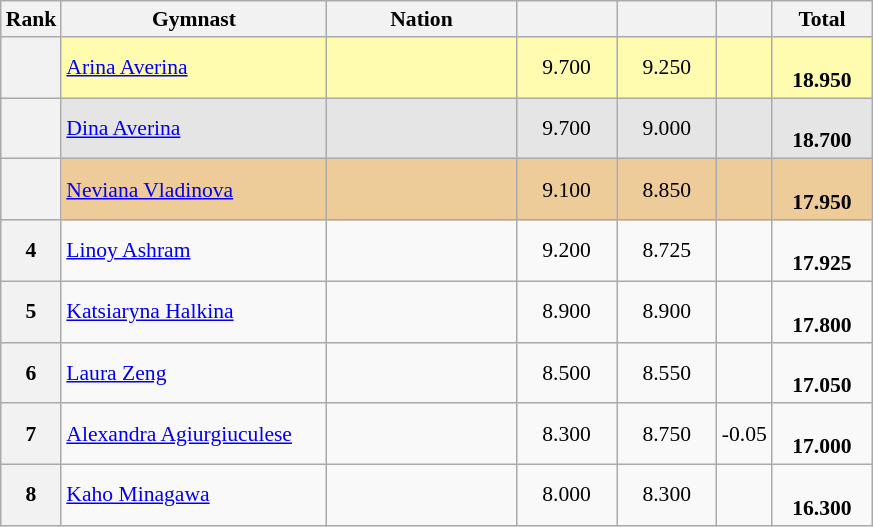<table class="wikitable sortable" style="text-align:center; font-size:90%">
<tr>
<th scope="col" style="width:20px;">Rank</th>
<th ! scope="col" style="width:170px;">Gymnast</th>
<th ! scope="col" style="width:120px;">Nation</th>
<th ! scope="col" style="width:60px;"></th>
<th ! scope="col" style="width:60px;"></th>
<th ! scope="col" style="width:30px;"></th>
<th ! scope="col" style="width:60px;">Total</th>
</tr>
<tr bgcolor=fffcaf>
<th scope=row></th>
<td align=left><a href='#'>Arina Averina</a></td>
<td style="text-align:left;"></td>
<td>9.700</td>
<td>9.250</td>
<td></td>
<td><br><strong>18.950</strong></td>
</tr>
<tr bgcolor=e5e5e5>
<th scope=row></th>
<td align=left><a href='#'>Dina Averina</a></td>
<td style="text-align:left;"></td>
<td>9.700</td>
<td>9.000</td>
<td></td>
<td><br><strong>18.700</strong></td>
</tr>
<tr bgcolor=eecc99>
<th scope=row></th>
<td align=left><a href='#'>Neviana Vladinova</a></td>
<td style="text-align:left;"></td>
<td>9.100</td>
<td>8.850</td>
<td></td>
<td><br><strong>17.950</strong></td>
</tr>
<tr>
<th scope=row>4</th>
<td align=left><a href='#'>Linoy Ashram</a></td>
<td style="text-align:left;"></td>
<td>9.200</td>
<td>8.725</td>
<td></td>
<td><br><strong>17.925</strong></td>
</tr>
<tr>
<th scope=row>5</th>
<td align=left><a href='#'>Katsiaryna Halkina</a></td>
<td style="text-align:left;"></td>
<td>8.900</td>
<td>8.900</td>
<td></td>
<td><br><strong>17.800</strong></td>
</tr>
<tr>
<th scope=row>6</th>
<td align=left><a href='#'>Laura Zeng</a></td>
<td style="text-align:left;"></td>
<td>8.500</td>
<td>8.550</td>
<td></td>
<td><br><strong>17.050</strong></td>
</tr>
<tr>
<th scope=row>7</th>
<td align=left><a href='#'>Alexandra Agiurgiuculese</a></td>
<td style="text-align:left;"></td>
<td>8.300</td>
<td>8.750</td>
<td>-0.05</td>
<td><br><strong>17.000</strong></td>
</tr>
<tr>
<th scope=row>8</th>
<td align=left><a href='#'>Kaho Minagawa</a></td>
<td style="text-align:left;"></td>
<td>8.000</td>
<td>8.300</td>
<td></td>
<td><br><strong>16.300</strong></td>
</tr>
</table>
